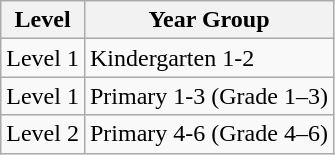<table class="wikitable">
<tr>
<th>Level</th>
<th>Year Group</th>
</tr>
<tr>
<td>Level 1</td>
<td>Kindergarten 1-2</td>
</tr>
<tr>
<td>Level 1</td>
<td>Primary 1-3 (Grade 1–3)</td>
</tr>
<tr>
<td>Level 2</td>
<td>Primary 4-6 (Grade 4–6)</td>
</tr>
</table>
